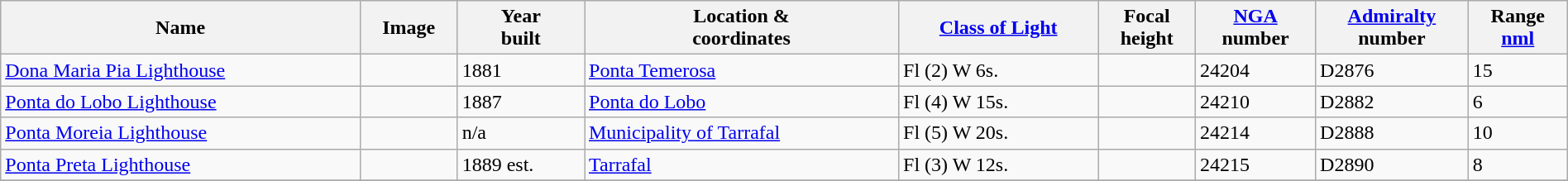<table class="wikitable sortable" style="width:100%">
<tr>
<th>Name</th>
<th>Image</th>
<th>Year<br>built</th>
<th>Location &<br> coordinates</th>
<th><a href='#'>Class of Light</a><br></th>
<th>Focal<br>height<br></th>
<th><a href='#'>NGA</a><br>number<br></th>
<th><a href='#'>Admiralty</a><br>number<br></th>
<th>Range<br><a href='#'>nml</a><br></th>
</tr>
<tr>
<td><a href='#'>Dona Maria Pia Lighthouse</a></td>
<td></td>
<td>1881</td>
<td><a href='#'>Ponta Temerosa</a><br> </td>
<td>Fl (2) W 6s.</td>
<td></td>
<td>24204</td>
<td>D2876</td>
<td>15</td>
</tr>
<tr>
<td><a href='#'>Ponta do Lobo Lighthouse</a></td>
<td></td>
<td>1887</td>
<td><a href='#'>Ponta do Lobo</a><br> </td>
<td>Fl (4) W 15s.</td>
<td></td>
<td>24210</td>
<td>D2882</td>
<td>6</td>
</tr>
<tr>
<td><a href='#'>Ponta Moreia Lighthouse</a></td>
<td></td>
<td>n/a</td>
<td><a href='#'>Municipality of Tarrafal</a><br> </td>
<td>Fl (5) W 20s.</td>
<td></td>
<td>24214</td>
<td>D2888</td>
<td>10</td>
</tr>
<tr>
<td><a href='#'>Ponta Preta Lighthouse</a></td>
<td></td>
<td>1889 est.</td>
<td><a href='#'>Tarrafal</a><br></td>
<td>Fl (3) W 12s.</td>
<td></td>
<td>24215</td>
<td>D2890</td>
<td>8</td>
</tr>
<tr>
</tr>
</table>
